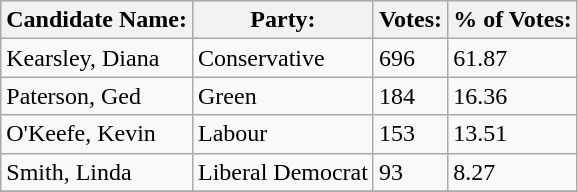<table class="wikitable">
<tr>
<th>Candidate Name:</th>
<th>Party:</th>
<th>Votes:</th>
<th>% of Votes:</th>
</tr>
<tr>
<td>Kearsley, Diana</td>
<td>Conservative</td>
<td>696</td>
<td>61.87</td>
</tr>
<tr>
<td>Paterson, Ged</td>
<td>Green</td>
<td>184</td>
<td>16.36</td>
</tr>
<tr>
<td>O'Keefe, Kevin</td>
<td>Labour</td>
<td>153</td>
<td>13.51</td>
</tr>
<tr>
<td>Smith, Linda</td>
<td>Liberal Democrat</td>
<td>93</td>
<td>8.27</td>
</tr>
<tr>
</tr>
</table>
